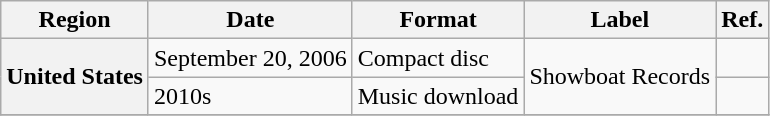<table class="wikitable plainrowheaders">
<tr>
<th scope="col">Region</th>
<th scope="col">Date</th>
<th scope="col">Format</th>
<th scope="col">Label</th>
<th scope="col">Ref.</th>
</tr>
<tr>
<th scope="row" rowspan="2">United States</th>
<td>September 20, 2006</td>
<td>Compact disc</td>
<td rowspan="2">Showboat Records</td>
<td></td>
</tr>
<tr>
<td>2010s</td>
<td>Music download</td>
<td></td>
</tr>
<tr>
</tr>
</table>
